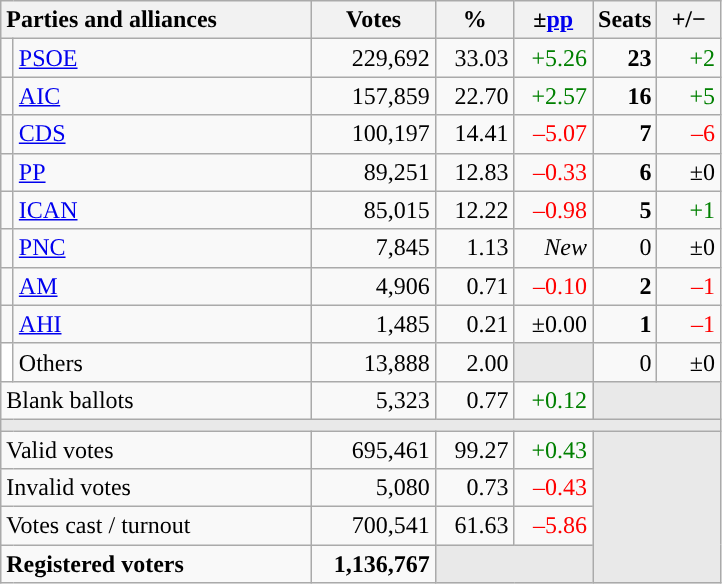<table class="wikitable" style="text-align:right;">
<tr>
<th style="text-align:left;" colspan="2" width="200">Parties and alliances</th>
<th width="75">Votes</th>
<th width="45">%</th>
<th width="45">±<a href='#'>pp</a></th>
<th width="35">Seats</th>
<th width="35">+/−</th>
</tr>
<tr>
<td width="1" style="color:inherit;background:"></td>
<td align="left"><a href='#'>PSOE</a></td>
<td>229,692</td>
<td>33.03</td>
<td style="color:green;">+5.26</td>
<td><strong>23</strong></td>
<td style="color:green;">+2</td>
</tr>
<tr>
<td style="color:inherit;background:"></td>
<td align="left"><a href='#'>AIC</a></td>
<td>157,859</td>
<td>22.70</td>
<td style="color:green;">+2.57</td>
<td><strong>16</strong></td>
<td style="color:green;">+5</td>
</tr>
<tr>
<td style="color:inherit;background:"></td>
<td align="left"><a href='#'>CDS</a></td>
<td>100,197</td>
<td>14.41</td>
<td style="color:red;">–5.07</td>
<td><strong>7</strong></td>
<td style="color:red;">–6</td>
</tr>
<tr>
<td style="color:inherit;background:"></td>
<td align="left"><a href='#'>PP</a></td>
<td>89,251</td>
<td>12.83</td>
<td style="color:red;">–0.33</td>
<td><strong>6</strong></td>
<td>±0</td>
</tr>
<tr>
<td style="color:inherit;background:"></td>
<td align="left"><a href='#'>ICAN</a></td>
<td>85,015</td>
<td>12.22</td>
<td style="color:red;">–0.98</td>
<td><strong>5</strong></td>
<td style="color:green;">+1</td>
</tr>
<tr>
<td style="color:inherit;background:"></td>
<td align="left"><a href='#'>PNC</a></td>
<td>7,845</td>
<td>1.13</td>
<td><em>New</em></td>
<td>0</td>
<td>±0</td>
</tr>
<tr>
<td width="1" style="color:inherit;background:"></td>
<td align="left"><a href='#'>AM</a></td>
<td>4,906</td>
<td>0.71</td>
<td style="color:red;">–0.10</td>
<td><strong>2</strong></td>
<td style="color:red;">–1</td>
</tr>
<tr>
<td style="color:inherit;background:"></td>
<td align="left"><a href='#'>AHI</a></td>
<td>1,485</td>
<td>0.21</td>
<td>±0.00</td>
<td><strong>1</strong></td>
<td style="color:red;">–1</td>
</tr>
<tr>
<td bgcolor="white"></td>
<td align="left">Others</td>
<td>13,888</td>
<td>2.00</td>
<td bgcolor="#E9E9E9"></td>
<td>0</td>
<td>±0</td>
</tr>
<tr>
<td align="left" colspan="2">Blank ballots</td>
<td>5,323</td>
<td>0.77</td>
<td style="color:green;">+0.12</td>
<td bgcolor="#E9E9E9" colspan="2"></td>
</tr>
<tr>
<td colspan="7" bgcolor="#E9E9E9"></td>
</tr>
<tr>
<td align="left" colspan="2">Valid votes</td>
<td>695,461</td>
<td>99.27</td>
<td style="color:green;">+0.43</td>
<td bgcolor="#E9E9E9" colspan="2" rowspan="4"></td>
</tr>
<tr>
<td align="left" colspan="2">Invalid votes</td>
<td>5,080</td>
<td>0.73</td>
<td style="color:red;">–0.43</td>
</tr>
<tr>
<td align="left" colspan="2">Votes cast / turnout</td>
<td>700,541</td>
<td>61.63</td>
<td style="color:red;">–5.86</td>
</tr>
<tr style="font-weight:bold;">
<td align="left" colspan="2">Registered voters</td>
<td>1,136,767</td>
<td bgcolor="#E9E9E9" colspan="2"></td>
</tr>
</table>
